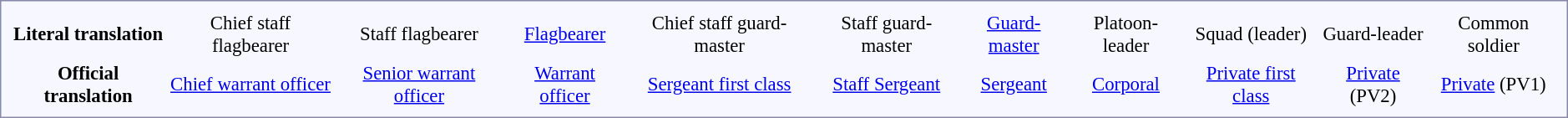<table style="border:1px solid #8888aa; background-color:#f7f8ff; padding:5px; font-size:95%; margin: 0px 12px 12px 0px;">
<tr style="text-align:center;">
<th>Literal translation</th>
<td colspan=6>Chief staff flagbearer</td>
<td colspan=1>Staff flagbearer</td>
<td colspan=1><a href='#'>Flagbearer</a></td>
<td colspan=2>Chief staff guard-master</td>
<td colspan=6>Staff guard-master</td>
<td colspan=6><a href='#'>Guard-master</a></td>
<td colspan=4>Platoon-leader</td>
<td colspan=2>Squad (leader)</td>
<td colspan=6>Guard-leader</td>
<td colspan=2>Common soldier</td>
</tr>
<tr style="text-align:center;">
<th>Official translation</th>
<td colspan=6><a href='#'>Chief warrant officer</a></td>
<td colspan=1><a href='#'>Senior warrant officer</a></td>
<td colspan=1><a href='#'>Warrant officer</a></td>
<td colspan=2><a href='#'>Sergeant first class</a></td>
<td colspan=6><a href='#'>Staff Sergeant</a></td>
<td colspan=6><a href='#'>Sergeant</a></td>
<td colspan=4><a href='#'>Corporal</a></td>
<td colspan=2><a href='#'>Private first class</a></td>
<td colspan=6><a href='#'>Private</a> (PV2)</td>
<td colspan=2><a href='#'>Private</a> (PV1)</td>
</tr>
</table>
